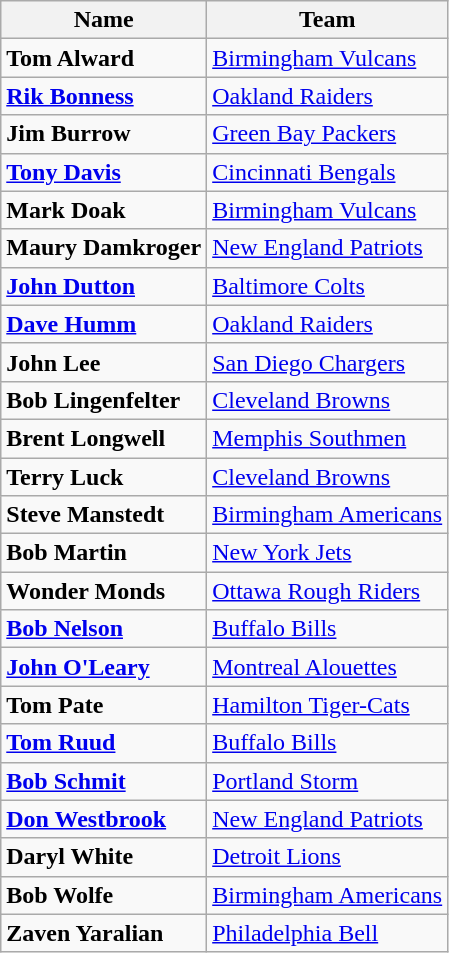<table class="wikitable">
<tr>
<th>Name</th>
<th>Team</th>
</tr>
<tr>
<td><strong>Tom Alward</strong></td>
<td><a href='#'>Birmingham Vulcans</a></td>
</tr>
<tr>
<td><strong><a href='#'>Rik Bonness</a></strong></td>
<td><a href='#'>Oakland Raiders</a></td>
</tr>
<tr>
<td><strong>Jim Burrow</strong></td>
<td><a href='#'>Green Bay Packers</a></td>
</tr>
<tr>
<td><strong><a href='#'>Tony Davis</a></strong></td>
<td><a href='#'>Cincinnati Bengals</a></td>
</tr>
<tr>
<td><strong>Mark Doak</strong></td>
<td><a href='#'>Birmingham Vulcans</a></td>
</tr>
<tr>
<td><strong>Maury Damkroger</strong></td>
<td><a href='#'>New England Patriots</a></td>
</tr>
<tr>
<td><strong><a href='#'>John Dutton</a></strong></td>
<td><a href='#'>Baltimore Colts</a></td>
</tr>
<tr>
<td><strong><a href='#'>Dave Humm</a></strong></td>
<td><a href='#'>Oakland Raiders</a></td>
</tr>
<tr>
<td><strong>John Lee</strong></td>
<td><a href='#'>San Diego Chargers</a></td>
</tr>
<tr>
<td><strong>Bob Lingenfelter</strong></td>
<td><a href='#'>Cleveland Browns</a></td>
</tr>
<tr>
<td><strong>Brent Longwell</strong></td>
<td><a href='#'>Memphis Southmen</a></td>
</tr>
<tr>
<td><strong>Terry Luck</strong></td>
<td><a href='#'>Cleveland Browns</a></td>
</tr>
<tr>
<td><strong>Steve Manstedt</strong></td>
<td><a href='#'>Birmingham Americans</a></td>
</tr>
<tr>
<td><strong>Bob Martin</strong></td>
<td><a href='#'>New York Jets</a></td>
</tr>
<tr>
<td><strong>Wonder Monds</strong></td>
<td><a href='#'>Ottawa Rough Riders</a></td>
</tr>
<tr>
<td><strong><a href='#'>Bob Nelson</a></strong></td>
<td><a href='#'>Buffalo Bills</a></td>
</tr>
<tr>
<td><strong><a href='#'>John O'Leary</a></strong></td>
<td><a href='#'>Montreal Alouettes</a></td>
</tr>
<tr>
<td><strong>Tom Pate</strong></td>
<td><a href='#'>Hamilton Tiger-Cats</a></td>
</tr>
<tr>
<td><strong><a href='#'>Tom Ruud</a></strong></td>
<td><a href='#'>Buffalo Bills</a></td>
</tr>
<tr>
<td><strong><a href='#'>Bob Schmit</a></strong></td>
<td><a href='#'>Portland Storm</a></td>
</tr>
<tr>
<td><strong><a href='#'>Don Westbrook</a></strong></td>
<td><a href='#'>New England Patriots</a></td>
</tr>
<tr>
<td><strong>Daryl White</strong></td>
<td><a href='#'>Detroit Lions</a></td>
</tr>
<tr>
<td><strong>Bob Wolfe</strong></td>
<td><a href='#'>Birmingham Americans</a></td>
</tr>
<tr>
<td><strong>Zaven Yaralian</strong></td>
<td><a href='#'>Philadelphia Bell</a></td>
</tr>
</table>
